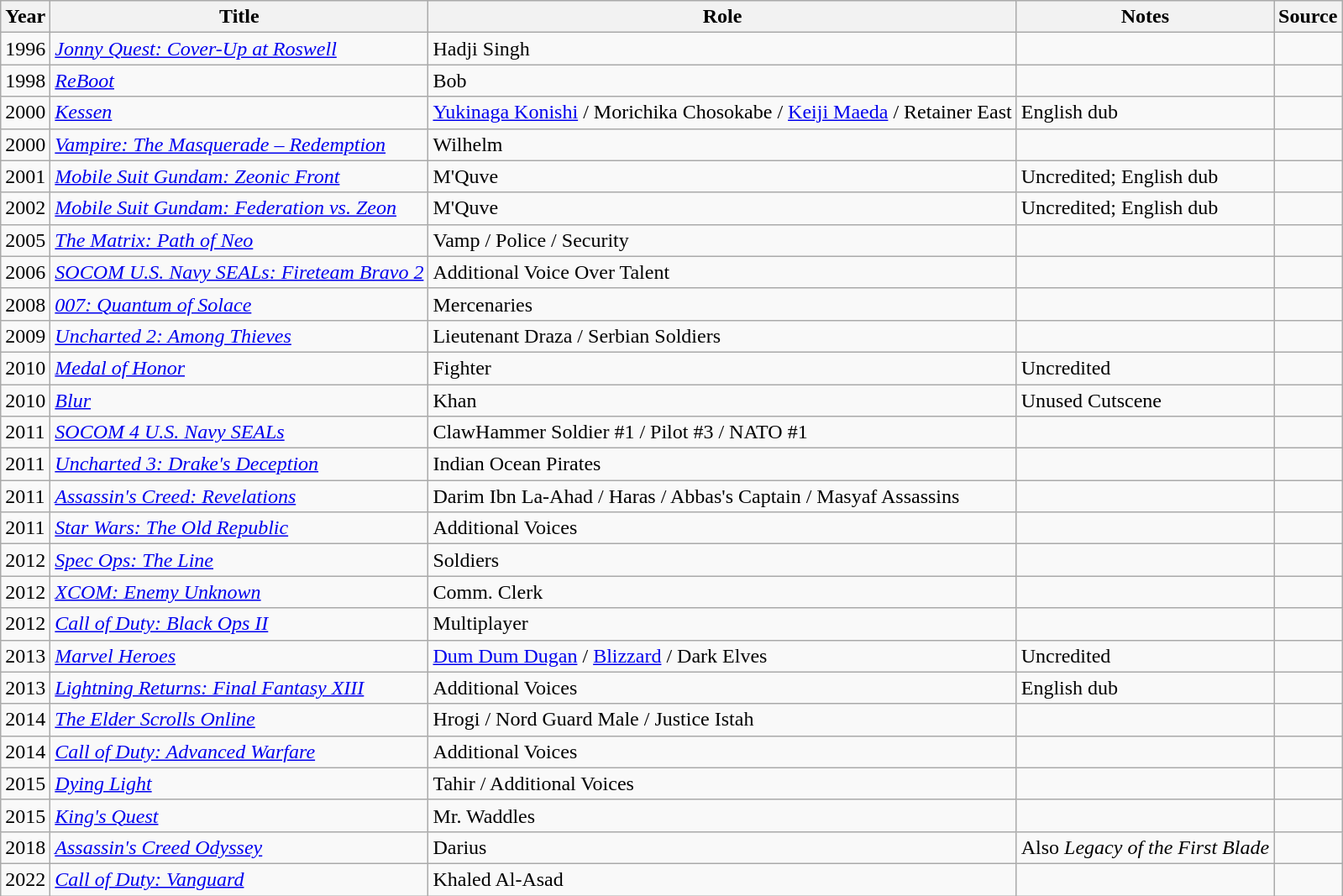<table class="wikitable sortable">
<tr>
<th>Year</th>
<th>Title</th>
<th>Role</th>
<th class="unsortable">Notes</th>
<th class="unsortable">Source</th>
</tr>
<tr>
<td>1996</td>
<td><em><a href='#'>Jonny Quest: Cover-Up at Roswell</a></em></td>
<td>Hadji Singh</td>
<td></td>
<td></td>
</tr>
<tr>
<td>1998</td>
<td><em><a href='#'>ReBoot</a></em></td>
<td>Bob</td>
<td></td>
<td></td>
</tr>
<tr>
<td>2000</td>
<td><em><a href='#'>Kessen</a></em></td>
<td><a href='#'>Yukinaga Konishi</a> / Morichika Chosokabe / <a href='#'>Keiji Maeda</a> / Retainer East</td>
<td>English dub</td>
<td></td>
</tr>
<tr>
<td>2000</td>
<td><em><a href='#'>Vampire: The Masquerade – Redemption</a></em></td>
<td>Wilhelm</td>
<td></td>
<td></td>
</tr>
<tr>
<td>2001</td>
<td><em><a href='#'>Mobile Suit Gundam: Zeonic Front</a></em></td>
<td>M'Quve</td>
<td>Uncredited; English dub</td>
<td></td>
</tr>
<tr>
<td>2002</td>
<td><em><a href='#'>Mobile Suit Gundam: Federation vs. Zeon</a></em></td>
<td>M'Quve</td>
<td>Uncredited; English dub</td>
<td></td>
</tr>
<tr>
<td>2005</td>
<td data-sort-value="Matrix: Path of Neo, The"><em><a href='#'>The Matrix: Path of Neo</a></em></td>
<td>Vamp / Police / Security</td>
<td></td>
<td></td>
</tr>
<tr>
<td>2006</td>
<td><em><a href='#'>SOCOM U.S. Navy SEALs: Fireteam Bravo 2</a></em></td>
<td>Additional Voice Over Talent</td>
<td></td>
<td></td>
</tr>
<tr>
<td>2008</td>
<td><em><a href='#'>007: Quantum of Solace</a></em></td>
<td>Mercenaries</td>
<td></td>
<td></td>
</tr>
<tr>
<td>2009</td>
<td><em><a href='#'>Uncharted 2: Among Thieves</a></em></td>
<td>Lieutenant Draza / Serbian Soldiers</td>
<td></td>
<td></td>
</tr>
<tr>
<td>2010</td>
<td><em><a href='#'>Medal of Honor</a></em></td>
<td>Fighter</td>
<td>Uncredited</td>
<td></td>
</tr>
<tr>
<td>2010</td>
<td><em><a href='#'>Blur</a></em></td>
<td>Khan</td>
<td>Unused Cutscene</td>
<td></td>
</tr>
<tr>
<td>2011</td>
<td><em><a href='#'>SOCOM 4 U.S. Navy SEALs</a></em></td>
<td>ClawHammer Soldier #1 / Pilot #3 / NATO #1</td>
<td></td>
<td></td>
</tr>
<tr>
<td>2011</td>
<td><em><a href='#'>Uncharted 3: Drake's Deception</a></em></td>
<td>Indian Ocean Pirates</td>
<td></td>
<td></td>
</tr>
<tr>
<td>2011</td>
<td><em><a href='#'>Assassin's Creed: Revelations</a></em></td>
<td>Darim Ibn La-Ahad / Haras / Abbas's Captain / Masyaf Assassins</td>
<td></td>
<td></td>
</tr>
<tr>
<td>2011</td>
<td><em><a href='#'>Star Wars: The Old Republic</a></em></td>
<td>Additional Voices</td>
<td></td>
<td></td>
</tr>
<tr>
<td>2012</td>
<td><em><a href='#'>Spec Ops: The Line</a></em></td>
<td>Soldiers</td>
<td></td>
<td></td>
</tr>
<tr>
<td>2012</td>
<td><em><a href='#'>XCOM: Enemy Unknown</a></em></td>
<td>Comm. Clerk</td>
<td></td>
<td></td>
</tr>
<tr>
<td>2012</td>
<td><em><a href='#'>Call of Duty: Black Ops II</a></em></td>
<td>Multiplayer</td>
<td></td>
<td></td>
</tr>
<tr>
<td>2013</td>
<td><em><a href='#'>Marvel Heroes</a></em></td>
<td><a href='#'>Dum Dum Dugan</a> / <a href='#'>Blizzard</a> / Dark Elves</td>
<td>Uncredited</td>
<td></td>
</tr>
<tr>
<td>2013</td>
<td><em><a href='#'>Lightning Returns: Final Fantasy XIII</a></em></td>
<td>Additional Voices</td>
<td>English dub</td>
<td></td>
</tr>
<tr>
<td>2014</td>
<td data-sort-value="Elder Scrolls Online, The"><em><a href='#'>The Elder Scrolls Online</a></em></td>
<td>Hrogi / Nord Guard Male / Justice Istah</td>
<td></td>
<td></td>
</tr>
<tr>
<td>2014</td>
<td><em><a href='#'>Call of Duty: Advanced Warfare</a></em></td>
<td>Additional Voices</td>
<td></td>
<td></td>
</tr>
<tr>
<td>2015</td>
<td><em><a href='#'>Dying Light</a></em></td>
<td>Tahir / Additional Voices</td>
<td></td>
<td></td>
</tr>
<tr>
<td>2015</td>
<td><em><a href='#'>King's Quest</a></em></td>
<td>Mr. Waddles</td>
<td></td>
<td></td>
</tr>
<tr>
<td>2018</td>
<td><em><a href='#'>Assassin's Creed Odyssey</a></em></td>
<td>Darius</td>
<td>Also <em>Legacy of the First Blade</em></td>
<td></td>
</tr>
<tr>
<td>2022</td>
<td><em><a href='#'>Call of Duty: Vanguard</a></em></td>
<td>Khaled Al-Asad</td>
<td></td>
<td></td>
</tr>
</table>
